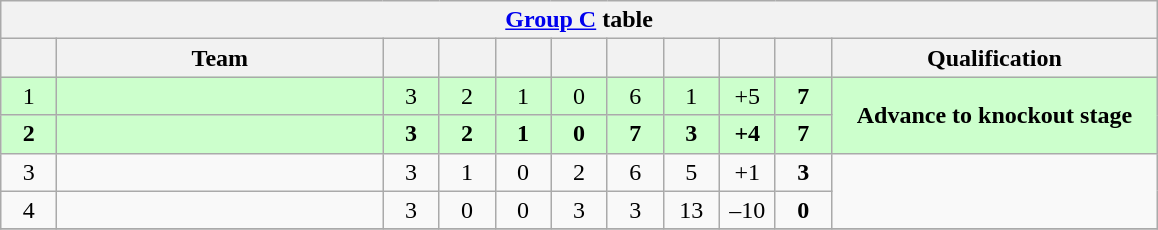<table class="wikitable" style="text-align: center;">
<tr>
<th colspan="11"><a href='#'>Group C</a> table</th>
</tr>
<tr>
<th width=30></th>
<th width="210">Team</th>
<th width=30></th>
<th width=30></th>
<th width=30></th>
<th width=30></th>
<th width=30></th>
<th width=30></th>
<th width=30></th>
<th width=30></th>
<th width=210>Qualification</th>
</tr>
<tr style="background:#ccffcc;">
<td>1</td>
<td align="left"></td>
<td>3</td>
<td>2</td>
<td>1</td>
<td>0</td>
<td>6</td>
<td>1</td>
<td>+5</td>
<td><strong>7</strong></td>
<td rowspan="2"><strong>Advance to knockout stage</strong></td>
</tr>
<tr style="background:#ccffcc;">
<td><strong>2</strong></td>
<td align="left"><strong></strong></td>
<td><strong>3</strong></td>
<td><strong>2</strong></td>
<td><strong>1</strong></td>
<td><strong>0</strong></td>
<td><strong>7</strong></td>
<td><strong>3</strong></td>
<td><strong>+4</strong></td>
<td><strong>7</strong></td>
</tr>
<tr>
<td>3</td>
<td align="left"></td>
<td>3</td>
<td>1</td>
<td>0</td>
<td>2</td>
<td>6</td>
<td>5</td>
<td>+1</td>
<td><strong>3</strong></td>
<td rowspan="2"></td>
</tr>
<tr>
<td>4</td>
<td align="left"></td>
<td>3</td>
<td>0</td>
<td>0</td>
<td>3</td>
<td>3</td>
<td>13</td>
<td>–10</td>
<td><strong>0</strong></td>
</tr>
<tr>
</tr>
</table>
